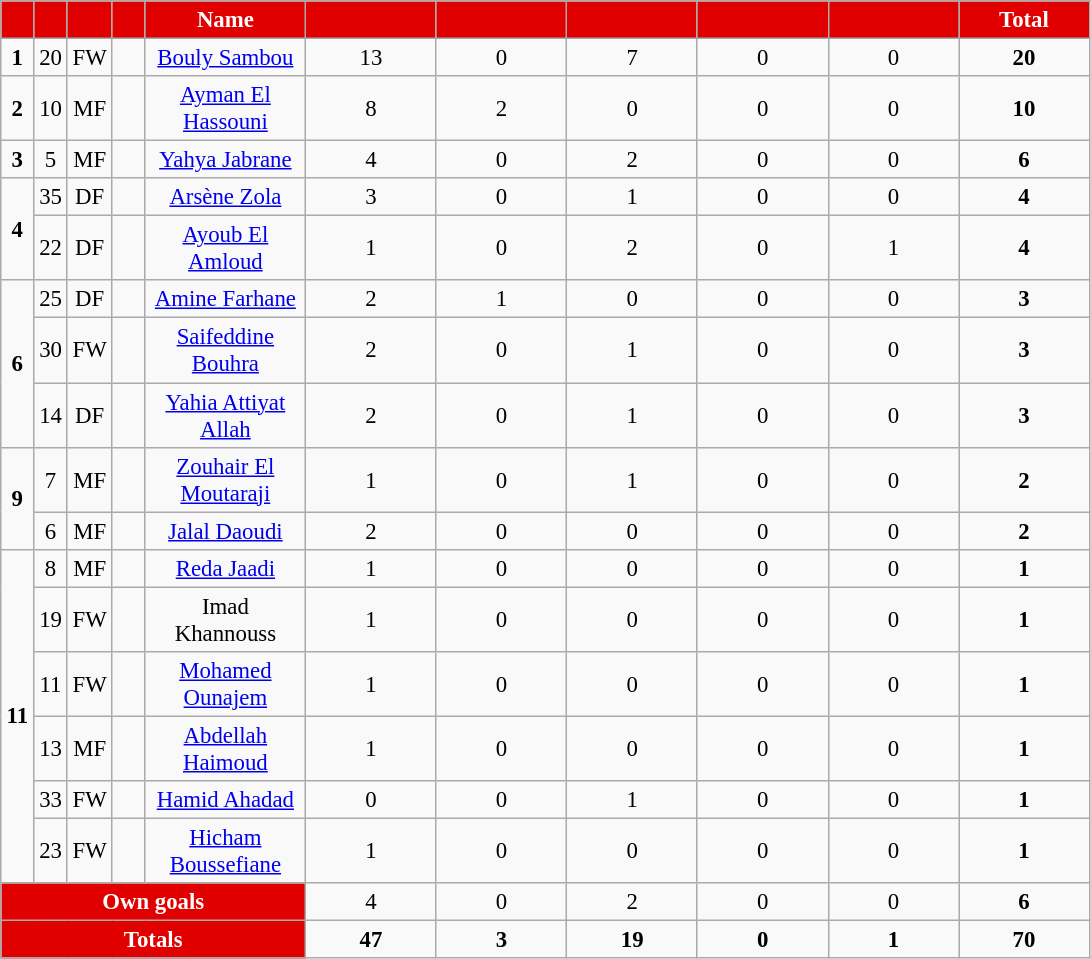<table class="wikitable sortable" style="font-size: 95%; text-align: center;">
<tr>
<th style="background:#E00000; color:#FFFFFF" width="15"></th>
<th style="background:#E00000; color:#FFFFFF" width="15"></th>
<th style="background:#E00000; color:#FFFFFF" width="15"></th>
<th style="background:#E00000; color:#FFFFFF" width="15"></th>
<th style="background:#E00000; color:#FFFFFF" width="100">Name</th>
<th style="background:#E00000; color:#FFFFFF" width="80"></th>
<th style="background:#E00000; color:#FFFFFF" width="80"></th>
<th style="background:#E00000; color:#FFFFFF" width="80"></th>
<th style="background:#E00000; color:#FFFFFF" width="80"></th>
<th style="background:#E00000; color:#FFFFFF" width="80"></th>
<th style="background:#E00000; color:#FFFFFF" width="80">Total</th>
</tr>
<tr>
<td><strong>1</strong></td>
<td>20</td>
<td>FW</td>
<td></td>
<td><a href='#'>Bouly Sambou</a></td>
<td>13</td>
<td>0</td>
<td>7</td>
<td>0</td>
<td>0</td>
<td><strong>20</strong></td>
</tr>
<tr>
<td><strong>2</strong></td>
<td>10</td>
<td>MF</td>
<td></td>
<td><a href='#'>Ayman El Hassouni</a></td>
<td>8</td>
<td>2</td>
<td>0</td>
<td>0</td>
<td>0</td>
<td><strong>10</strong></td>
</tr>
<tr>
<td><strong>3</strong></td>
<td>5</td>
<td>MF</td>
<td></td>
<td><a href='#'>Yahya Jabrane</a></td>
<td>4</td>
<td>0</td>
<td>2</td>
<td>0</td>
<td>0</td>
<td><strong>6</strong></td>
</tr>
<tr>
<td rowspan="2"><strong>4</strong></td>
<td>35</td>
<td>DF</td>
<td></td>
<td><a href='#'>Arsène Zola</a></td>
<td>3</td>
<td>0</td>
<td>1</td>
<td>0</td>
<td>0</td>
<td><strong>4</strong></td>
</tr>
<tr>
<td>22</td>
<td>DF</td>
<td></td>
<td><a href='#'>Ayoub El Amloud</a></td>
<td>1</td>
<td>0</td>
<td>2</td>
<td>0</td>
<td>1</td>
<td><strong>4</strong></td>
</tr>
<tr>
<td rowspan="3"><strong>6</strong></td>
<td>25</td>
<td>DF</td>
<td></td>
<td><a href='#'>Amine Farhane</a></td>
<td>2</td>
<td>1</td>
<td>0</td>
<td>0</td>
<td>0</td>
<td><strong>3</strong></td>
</tr>
<tr>
<td>30</td>
<td>FW</td>
<td></td>
<td><a href='#'>Saifeddine Bouhra</a></td>
<td>2</td>
<td>0</td>
<td>1</td>
<td>0</td>
<td>0</td>
<td><strong>3</strong></td>
</tr>
<tr>
<td>14</td>
<td>DF</td>
<td></td>
<td><a href='#'>Yahia Attiyat Allah</a></td>
<td>2</td>
<td>0</td>
<td>1</td>
<td>0</td>
<td>0</td>
<td><strong>3</strong></td>
</tr>
<tr>
<td rowspan="2"><strong>9</strong></td>
<td>7</td>
<td>MF</td>
<td></td>
<td><a href='#'>Zouhair El Moutaraji</a></td>
<td>1</td>
<td>0</td>
<td>1</td>
<td>0</td>
<td>0</td>
<td><strong>2</strong></td>
</tr>
<tr>
<td>6</td>
<td>MF</td>
<td></td>
<td><a href='#'>Jalal Daoudi</a></td>
<td>2</td>
<td>0</td>
<td>0</td>
<td>0</td>
<td>0</td>
<td><strong>2</strong></td>
</tr>
<tr>
<td rowspan="6"><strong>11</strong></td>
<td>8</td>
<td>MF</td>
<td></td>
<td><a href='#'>Reda Jaadi</a></td>
<td>1</td>
<td>0</td>
<td>0</td>
<td>0</td>
<td>0</td>
<td><strong>1</strong></td>
</tr>
<tr>
<td>19</td>
<td>FW</td>
<td></td>
<td>Imad Khannouss</td>
<td>1</td>
<td>0</td>
<td>0</td>
<td>0</td>
<td>0</td>
<td><strong>1</strong></td>
</tr>
<tr>
<td>11</td>
<td>FW</td>
<td></td>
<td><a href='#'>Mohamed Ounajem</a></td>
<td>1</td>
<td>0</td>
<td>0</td>
<td>0</td>
<td>0</td>
<td><strong>1</strong></td>
</tr>
<tr>
<td>13</td>
<td>MF</td>
<td></td>
<td><a href='#'>Abdellah Haimoud</a></td>
<td>1</td>
<td>0</td>
<td>0</td>
<td>0</td>
<td>0</td>
<td><strong>1</strong></td>
</tr>
<tr>
<td>33</td>
<td>FW</td>
<td></td>
<td><a href='#'>Hamid Ahadad</a></td>
<td>0</td>
<td>0</td>
<td>1</td>
<td>0</td>
<td>0</td>
<td><strong>1</strong></td>
</tr>
<tr>
<td>23</td>
<td>FW</td>
<td></td>
<td><a href='#'>Hicham Boussefiane</a></td>
<td>1</td>
<td>0</td>
<td>0</td>
<td>0</td>
<td>0</td>
<td><strong>1</strong></td>
</tr>
<tr>
<td colspan="5" style="background:#E00000; color:#FFFFFF; colspan=5"><strong>Own goals</strong></td>
<td>4</td>
<td>0</td>
<td>2</td>
<td>0</td>
<td>0</td>
<td><strong>6</strong></td>
</tr>
<tr>
<th colspan="5" style="background:#E00000; color:#FFFFFF; colspan=5">Totals</th>
<td><strong>47</strong></td>
<td><strong>3</strong></td>
<td><strong>19</strong></td>
<td><strong>0</strong></td>
<td><strong>1</strong></td>
<td><strong>70</strong></td>
</tr>
</table>
